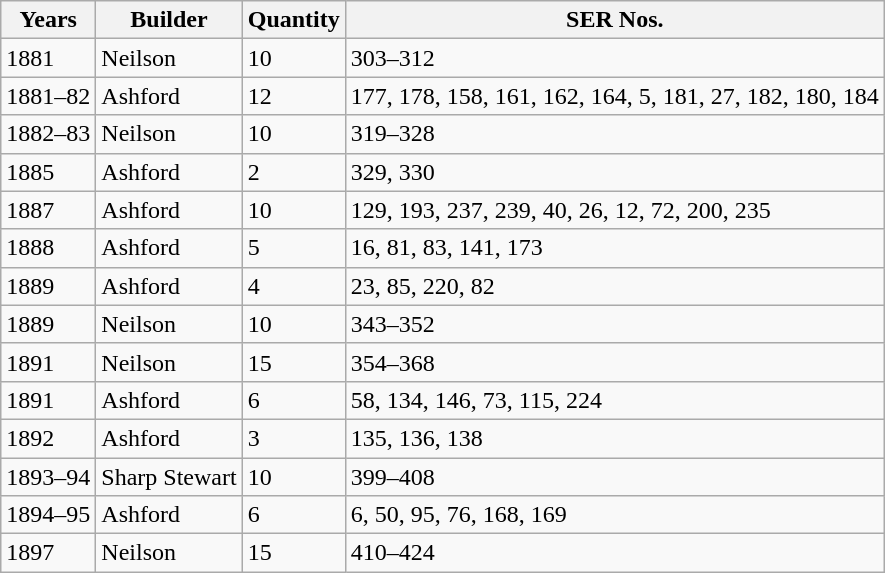<table class=wikitable>
<tr>
<th>Years</th>
<th>Builder</th>
<th>Quantity</th>
<th>SER Nos.</th>
</tr>
<tr>
<td>1881</td>
<td>Neilson</td>
<td>10</td>
<td>303–312</td>
</tr>
<tr>
<td>1881–82</td>
<td>Ashford</td>
<td>12</td>
<td>177, 178, 158, 161, 162, 164, 5, 181, 27, 182, 180, 184</td>
</tr>
<tr>
<td>1882–83</td>
<td>Neilson</td>
<td>10</td>
<td>319–328</td>
</tr>
<tr>
<td>1885</td>
<td>Ashford</td>
<td>2</td>
<td>329, 330</td>
</tr>
<tr>
<td>1887</td>
<td>Ashford</td>
<td>10</td>
<td>129, 193, 237, 239, 40, 26, 12, 72, 200, 235</td>
</tr>
<tr>
<td>1888</td>
<td>Ashford</td>
<td>5</td>
<td>16, 81, 83, 141, 173</td>
</tr>
<tr>
<td>1889</td>
<td>Ashford</td>
<td>4</td>
<td>23, 85, 220, 82</td>
</tr>
<tr>
<td>1889</td>
<td>Neilson</td>
<td>10</td>
<td>343–352</td>
</tr>
<tr>
<td>1891</td>
<td>Neilson</td>
<td>15</td>
<td>354–368</td>
</tr>
<tr>
<td>1891</td>
<td>Ashford</td>
<td>6</td>
<td>58, 134, 146, 73, 115, 224</td>
</tr>
<tr>
<td>1892</td>
<td>Ashford</td>
<td>3</td>
<td>135, 136, 138</td>
</tr>
<tr>
<td>1893–94</td>
<td>Sharp Stewart</td>
<td>10</td>
<td>399–408</td>
</tr>
<tr>
<td>1894–95</td>
<td>Ashford</td>
<td>6</td>
<td>6, 50, 95, 76, 168, 169</td>
</tr>
<tr>
<td>1897</td>
<td>Neilson</td>
<td>15</td>
<td>410–424</td>
</tr>
</table>
